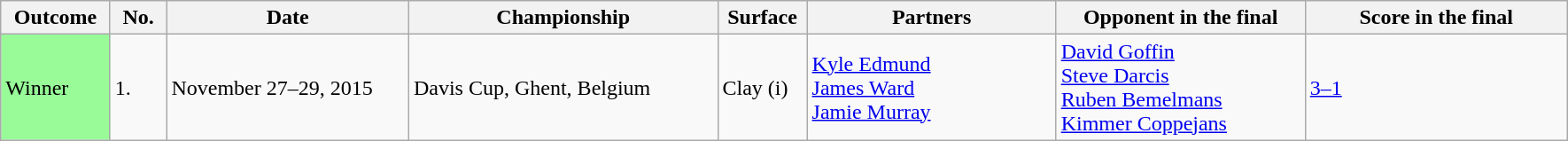<table class="sortable wikitable">
<tr>
<th width=75>Outcome</th>
<th width=35>No.</th>
<th width=175>Date</th>
<th width=225>Championship</th>
<th width=60>Surface</th>
<th width=180>Partners</th>
<th width=180>Opponent in the final</th>
<th width=190>Score in the final</th>
</tr>
<tr>
<td bgcolor=98FB98>Winner</td>
<td>1.</td>
<td>November 27–29, 2015</td>
<td>Davis Cup, Ghent, Belgium</td>
<td>Clay (i)</td>
<td> <a href='#'>Kyle Edmund</a> <br> <a href='#'>James Ward</a> <br> <a href='#'>Jamie Murray</a></td>
<td> <a href='#'>David Goffin</a> <br>  <a href='#'>Steve Darcis</a> <br>  <a href='#'>Ruben Bemelmans</a> <br>  <a href='#'>Kimmer Coppejans</a></td>
<td><a href='#'>3–1</a></td>
</tr>
</table>
